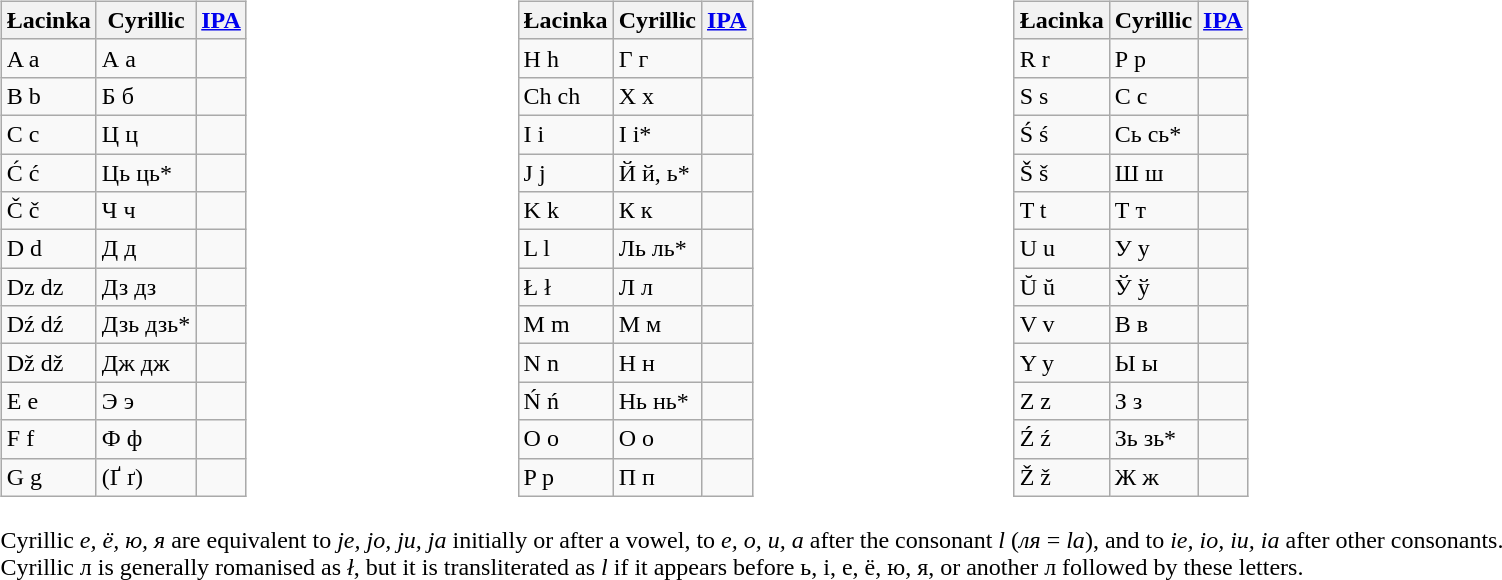<table>
<tr style="vertical-align:top">
<td><br><table class="wikitable">
<tr>
<th>Łacinka</th>
<th>Cyrillic</th>
<th><a href='#'>IPA</a></th>
</tr>
<tr>
<td>A a</td>
<td>А а</td>
<td></td>
</tr>
<tr>
<td>B b</td>
<td>Б б</td>
<td></td>
</tr>
<tr>
<td>C c</td>
<td>Ц ц</td>
<td></td>
</tr>
<tr>
<td>Ć ć</td>
<td>Ць ць*</td>
<td></td>
</tr>
<tr>
<td>Č č</td>
<td>Ч ч</td>
<td></td>
</tr>
<tr>
<td>D d</td>
<td>Д д</td>
<td></td>
</tr>
<tr>
<td>Dz dz</td>
<td>Дз дз</td>
<td></td>
</tr>
<tr>
<td>Dź dź</td>
<td>Дзь дзь*</td>
<td></td>
</tr>
<tr>
<td>Dž dž</td>
<td>Дж дж</td>
<td></td>
</tr>
<tr>
<td>E e</td>
<td>Э э</td>
<td></td>
</tr>
<tr>
<td>F f</td>
<td>Ф ф</td>
<td></td>
</tr>
<tr>
<td>G g</td>
<td>(Ґ ґ)</td>
<td></td>
</tr>
</table>
</td>
<td><br><table class="wikitable">
<tr>
<th>Łacinka</th>
<th>Cyrillic</th>
<th><a href='#'>IPA</a></th>
</tr>
<tr>
<td>H h</td>
<td>Г г</td>
<td></td>
</tr>
<tr>
<td>Ch ch</td>
<td>Х х</td>
<td></td>
</tr>
<tr>
<td>I i</td>
<td>І і*</td>
<td></td>
</tr>
<tr>
<td>J j</td>
<td>Й й, ь*</td>
<td></td>
</tr>
<tr>
<td>K k</td>
<td>К к</td>
<td></td>
</tr>
<tr>
<td>L l</td>
<td>Ль ль*</td>
<td></td>
</tr>
<tr>
<td>Ł ł</td>
<td>Л л</td>
<td></td>
</tr>
<tr>
<td>M m</td>
<td>М м</td>
<td></td>
</tr>
<tr>
<td>N n</td>
<td>Н н</td>
<td></td>
</tr>
<tr>
<td>Ń ń</td>
<td>Нь нь*</td>
<td></td>
</tr>
<tr>
<td>O o</td>
<td>О о</td>
<td></td>
</tr>
<tr>
<td>P p</td>
<td>П п</td>
<td></td>
</tr>
</table>
</td>
<td><br><table class="wikitable">
<tr>
<th>Łacinka</th>
<th>Cyrillic</th>
<th><a href='#'>IPA</a></th>
</tr>
<tr>
<td>R r</td>
<td>Р р</td>
<td></td>
</tr>
<tr>
<td>S s</td>
<td>С с</td>
<td></td>
</tr>
<tr>
<td>Ś ś</td>
<td>Сь сь*</td>
<td></td>
</tr>
<tr>
<td>Š š</td>
<td>Ш ш</td>
<td></td>
</tr>
<tr>
<td>T t</td>
<td>Т т</td>
<td></td>
</tr>
<tr>
<td>U u</td>
<td>У у</td>
<td></td>
</tr>
<tr>
<td>Ŭ ŭ</td>
<td>Ў ў</td>
<td></td>
</tr>
<tr>
<td>V v</td>
<td>В в</td>
<td></td>
</tr>
<tr>
<td>Y y</td>
<td>Ы ы</td>
<td></td>
</tr>
<tr>
<td>Z z</td>
<td>З з</td>
<td></td>
</tr>
<tr>
<td>Ź ź</td>
<td>Зь зь*</td>
<td></td>
</tr>
<tr>
<td>Ž ž</td>
<td>Ж ж</td>
<td></td>
</tr>
</table>
</td>
</tr>
<tr>
<td colspan=3> Cyrillic <em>е, ё, ю, я</em> are equivalent to <em>je, jo, ju, ja</em> initially or after a vowel, to <em>e, o, u, a</em> after the consonant <em>l</em> (<em>ля</em> = <em>la</em>), and to <em>ie, io, iu, ia</em> after other consonants.<br> Cyrillic  л is generally romanised as <em>ł</em>, but it is transliterated as <em>l</em> if it appears before ь, і, е, ё, ю, я, or another л followed by these letters.</td>
</tr>
</table>
